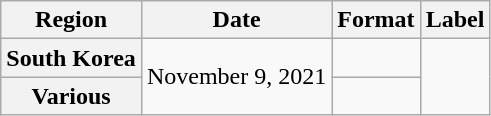<table class="wikitable plainrowheaders">
<tr>
<th scope="col">Region</th>
<th>Date</th>
<th>Format</th>
<th>Label</th>
</tr>
<tr>
<th scope="row">South Korea</th>
<td rowspan="2">November 9, 2021</td>
<td></td>
<td rowspan="2"></td>
</tr>
<tr>
<th scope="row">Various</th>
<td></td>
</tr>
</table>
